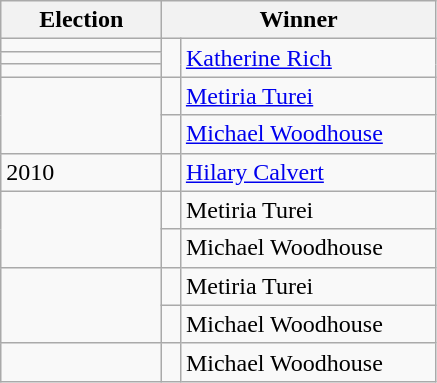<table class=wikitable>
<tr>
<th width=100>Election</th>
<th width=175 colspan=2>Winner</th>
</tr>
<tr>
<td></td>
<td rowspan=3 width=5 bgcolor=></td>
<td rowspan=3><a href='#'>Katherine Rich</a></td>
</tr>
<tr>
<td></td>
</tr>
<tr>
<td></td>
</tr>
<tr>
<td rowspan=2></td>
<td bgcolor=></td>
<td><a href='#'>Metiria Turei</a></td>
</tr>
<tr>
<td bgcolor=></td>
<td><a href='#'>Michael Woodhouse</a></td>
</tr>
<tr>
<td>2010</td>
<td bgcolor=></td>
<td><a href='#'>Hilary Calvert</a></td>
</tr>
<tr>
<td rowspan=2></td>
<td bgcolor=></td>
<td>Metiria Turei</td>
</tr>
<tr>
<td bgcolor=></td>
<td>Michael Woodhouse</td>
</tr>
<tr>
<td rowspan=2></td>
<td bgcolor=></td>
<td>Metiria Turei</td>
</tr>
<tr>
<td bgcolor=></td>
<td>Michael Woodhouse</td>
</tr>
<tr>
<td></td>
<td bgcolor=></td>
<td>Michael Woodhouse</td>
</tr>
</table>
